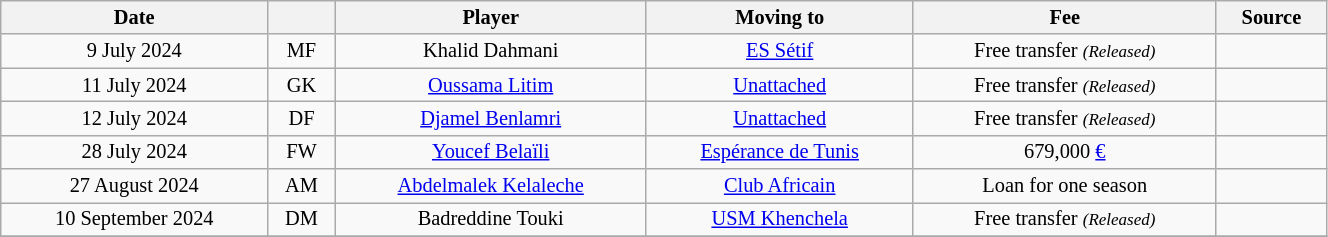<table class="wikitable sortable" style="width:70%; text-align:center; font-size:85%; text-align:centre;">
<tr>
<th>Date</th>
<th></th>
<th>Player</th>
<th>Moving to</th>
<th>Fee</th>
<th>Source</th>
</tr>
<tr>
<td>9 July 2024</td>
<td>MF</td>
<td> Khalid Dahmani</td>
<td><a href='#'>ES Sétif</a></td>
<td>Free transfer <small><em>(Released)</em></small></td>
<td></td>
</tr>
<tr>
<td>11 July 2024</td>
<td>GK</td>
<td> <a href='#'>Oussama Litim</a></td>
<td><a href='#'>Unattached</a></td>
<td>Free transfer <small><em>(Released)</em></small></td>
<td></td>
</tr>
<tr>
<td>12 July 2024</td>
<td>DF</td>
<td> <a href='#'>Djamel Benlamri</a></td>
<td><a href='#'>Unattached</a></td>
<td>Free transfer <small><em>(Released)</em></small></td>
<td></td>
</tr>
<tr>
<td>28 July 2024</td>
<td>FW</td>
<td> <a href='#'>Youcef Belaïli</a></td>
<td> <a href='#'>Espérance de Tunis</a></td>
<td>679,000 <a href='#'>€</a></td>
<td></td>
</tr>
<tr>
<td>27 August 2024</td>
<td>AM</td>
<td> <a href='#'>Abdelmalek Kelaleche</a></td>
<td> <a href='#'>Club Africain</a></td>
<td>Loan for one season</td>
<td></td>
</tr>
<tr>
<td>10 September 2024</td>
<td>DM</td>
<td> Badreddine Touki</td>
<td><a href='#'>USM Khenchela</a></td>
<td>Free transfer <small><em>(Released)</em></small></td>
<td></td>
</tr>
<tr>
</tr>
</table>
